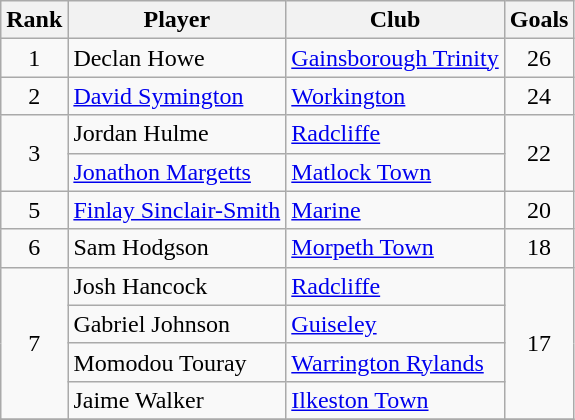<table class="wikitable" style="text-align:center">
<tr>
<th>Rank</th>
<th>Player</th>
<th>Club</th>
<th>Goals</th>
</tr>
<tr>
<td rowspan="1">1</td>
<td align=left>Declan Howe</td>
<td align=left><a href='#'>Gainsborough Trinity</a></td>
<td rowspan="1">26</td>
</tr>
<tr>
<td rowspan="1">2</td>
<td align=left><a href='#'>David Symington</a></td>
<td align=left><a href='#'>Workington</a></td>
<td rowspan="1">24</td>
</tr>
<tr>
<td rowspan="2">3</td>
<td align=left>Jordan Hulme</td>
<td align=left><a href='#'>Radcliffe</a></td>
<td rowspan="2">22</td>
</tr>
<tr>
<td align=left><a href='#'>Jonathon Margetts</a></td>
<td align=left><a href='#'>Matlock Town</a></td>
</tr>
<tr>
<td rowspan="1">5</td>
<td align=left><a href='#'>Finlay Sinclair-Smith</a></td>
<td align=left><a href='#'>Marine</a></td>
<td rowspan="1">20</td>
</tr>
<tr>
<td rowspan="1">6</td>
<td align=left>Sam Hodgson</td>
<td align=left><a href='#'>Morpeth Town</a></td>
<td rowspan="1">18</td>
</tr>
<tr>
<td rowspan="4">7</td>
<td align=left>Josh Hancock</td>
<td align=left><a href='#'>Radcliffe</a></td>
<td rowspan="4">17</td>
</tr>
<tr>
<td align=left>Gabriel Johnson</td>
<td align=left><a href='#'>Guiseley</a></td>
</tr>
<tr>
<td align=left>Momodou Touray</td>
<td align=left><a href='#'>Warrington Rylands</a></td>
</tr>
<tr>
<td align=left>Jaime Walker</td>
<td align=left><a href='#'>Ilkeston Town</a></td>
</tr>
<tr>
</tr>
</table>
